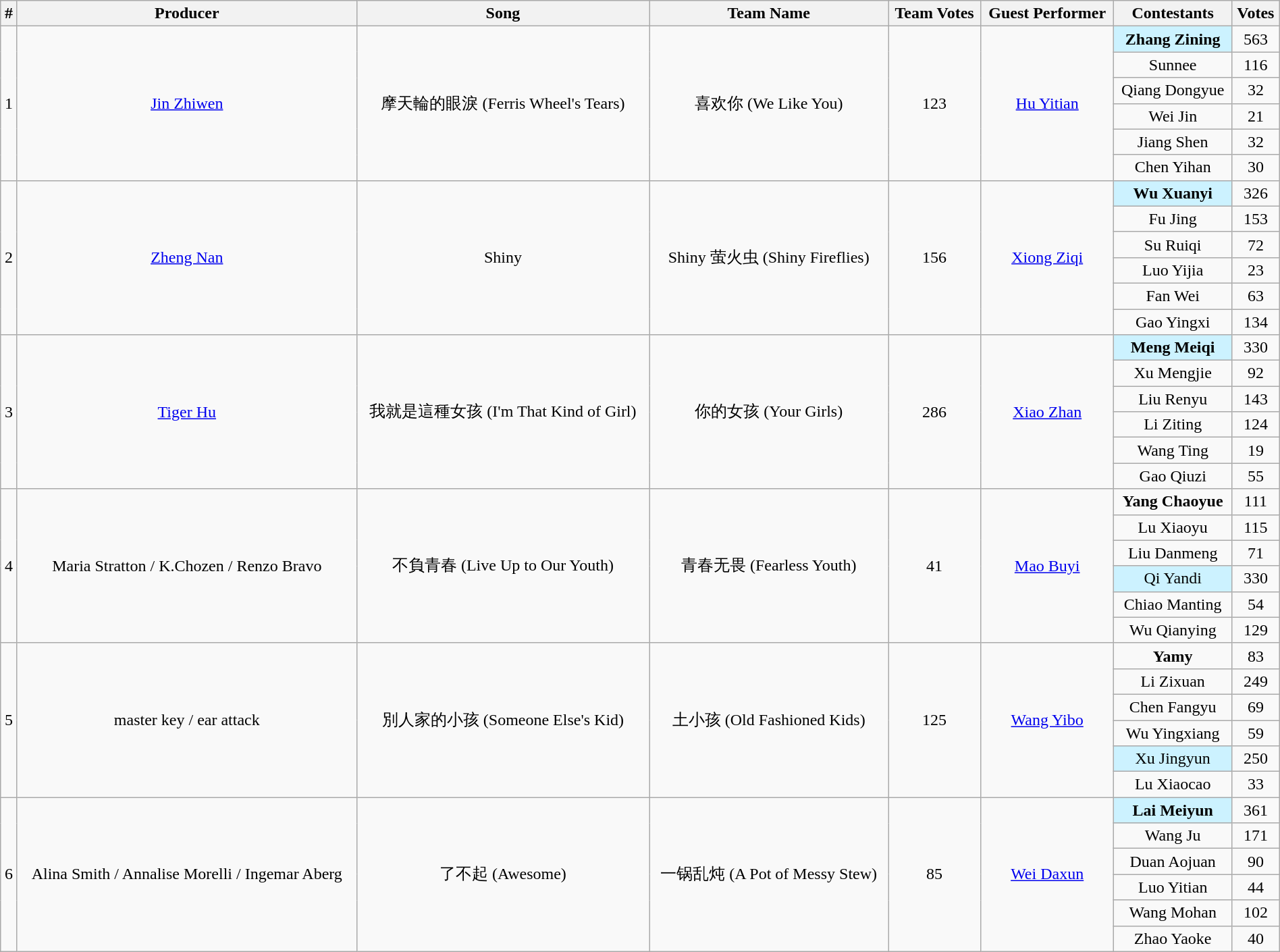<table class="wikitable sortable" style="text-align:center; width:100%">
<tr>
<th>#</th>
<th>Producer</th>
<th>Song</th>
<th>Team Name</th>
<th>Team Votes</th>
<th>Guest Performer</th>
<th>Contestants</th>
<th>Votes</th>
</tr>
<tr>
<td rowspan=6>1</td>
<td rowspan=6><a href='#'>Jin Zhiwen</a></td>
<td rowspan="6">摩天輪的眼淚 (Ferris Wheel's Tears)</td>
<td rowspan="6">喜欢你 (We Like You)</td>
<td rowspan="6">123</td>
<td rowspan="6"><a href='#'>Hu Yitian</a></td>
<td style=background:#CCF2FF;><strong>Zhang Zining</strong></td>
<td>563</td>
</tr>
<tr>
<td>Sunnee</td>
<td>116</td>
</tr>
<tr>
<td>Qiang Dongyue</td>
<td>32</td>
</tr>
<tr>
<td>Wei Jin</td>
<td>21</td>
</tr>
<tr>
<td>Jiang Shen</td>
<td>32</td>
</tr>
<tr>
<td>Chen Yihan</td>
<td>30</td>
</tr>
<tr>
<td rowspan=6>2</td>
<td rowspan=6><a href='#'>Zheng Nan</a></td>
<td rowspan="6">Shiny</td>
<td rowspan="6">Shiny 萤火虫 (Shiny Fireflies)</td>
<td rowspan="6">156</td>
<td rowspan="6"><a href='#'>Xiong Ziqi</a></td>
<td style=background:#CCF2FF;><strong>Wu Xuanyi</strong></td>
<td>326</td>
</tr>
<tr>
<td>Fu Jing</td>
<td>153</td>
</tr>
<tr>
<td>Su Ruiqi</td>
<td>72</td>
</tr>
<tr>
<td>Luo Yijia</td>
<td>23</td>
</tr>
<tr>
<td>Fan Wei</td>
<td>63</td>
</tr>
<tr>
<td>Gao Yingxi</td>
<td>134</td>
</tr>
<tr>
<td rowspan=6>3</td>
<td rowspan=6><a href='#'>Tiger Hu</a></td>
<td rowspan="6">我就是這種女孩 (I'm That Kind of Girl)</td>
<td rowspan="6">你的女孩 (Your Girls)</td>
<td rowspan="6">286</td>
<td rowspan="6"><a href='#'>Xiao Zhan</a></td>
<td style=background:#CCF2FF;><strong>Meng Meiqi</strong></td>
<td>330</td>
</tr>
<tr>
<td>Xu Mengjie</td>
<td>92</td>
</tr>
<tr>
<td>Liu Renyu</td>
<td>143</td>
</tr>
<tr>
<td>Li Ziting</td>
<td>124</td>
</tr>
<tr>
<td>Wang Ting</td>
<td>19</td>
</tr>
<tr>
<td>Gao Qiuzi</td>
<td>55</td>
</tr>
<tr>
<td rowspan=6>4</td>
<td rowspan="6">Maria Stratton / K.Chozen / Renzo Bravo</td>
<td rowspan=6>不負青春 (Live Up to Our Youth)</td>
<td rowspan="6">青春无畏 (Fearless Youth)</td>
<td rowspan="6">41</td>
<td rowspan="6"><a href='#'>Mao Buyi</a></td>
<td><strong>Yang Chaoyue</strong></td>
<td>111</td>
</tr>
<tr>
<td>Lu Xiaoyu</td>
<td>115</td>
</tr>
<tr>
<td>Liu Danmeng</td>
<td>71</td>
</tr>
<tr>
<td style=background:#CCF2FF;>Qi Yandi</td>
<td>330</td>
</tr>
<tr>
<td>Chiao Manting</td>
<td>54</td>
</tr>
<tr>
<td>Wu Qianying</td>
<td>129</td>
</tr>
<tr>
<td rowspan=6>5</td>
<td rowspan="6">master key / ear attack</td>
<td rowspan=6>別人家的小孩 (Someone Else's Kid)</td>
<td rowspan="6">土小孩 (Old Fashioned Kids)</td>
<td rowspan="6">125</td>
<td rowspan="6"><a href='#'>Wang Yibo</a></td>
<td><strong>Yamy</strong></td>
<td>83</td>
</tr>
<tr>
<td>Li Zixuan</td>
<td>249</td>
</tr>
<tr>
<td>Chen Fangyu</td>
<td>69</td>
</tr>
<tr>
<td>Wu Yingxiang</td>
<td>59</td>
</tr>
<tr>
<td style=background:#CCF2FF;>Xu Jingyun</td>
<td>250</td>
</tr>
<tr>
<td>Lu Xiaocao</td>
<td>33</td>
</tr>
<tr>
<td rowspan=6>6</td>
<td rowspan="6">Alina Smith / Annalise Morelli / Ingemar Aberg</td>
<td rowspan=6>了不起 (Awesome)</td>
<td rowspan="6">一锅乱炖 (A Pot of Messy Stew)</td>
<td rowspan="6">85</td>
<td rowspan="6"><a href='#'>Wei Daxun</a></td>
<td style=background:#CCF2FF;><strong>Lai Meiyun</strong></td>
<td>361</td>
</tr>
<tr>
<td>Wang Ju</td>
<td>171</td>
</tr>
<tr>
<td>Duan Aojuan</td>
<td>90</td>
</tr>
<tr>
<td>Luo Yitian</td>
<td>44</td>
</tr>
<tr>
<td>Wang Mohan</td>
<td>102</td>
</tr>
<tr>
<td>Zhao Yaoke</td>
<td>40</td>
</tr>
</table>
